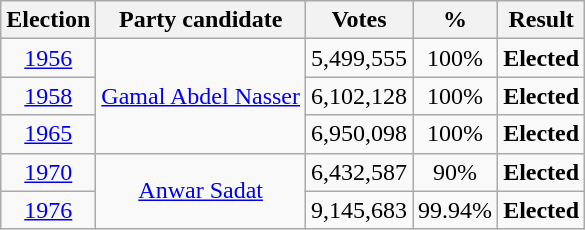<table class=wikitable style=text-align:center>
<tr>
<th>Election</th>
<th>Party candidate</th>
<th>Votes</th>
<th>%</th>
<th>Result</th>
</tr>
<tr>
<td><a href='#'>1956</a></td>
<td rowspan="3"><a href='#'>Gamal Abdel Nasser</a></td>
<td>5,499,555</td>
<td>100%</td>
<td><strong>Elected</strong> </td>
</tr>
<tr>
<td><a href='#'>1958</a></td>
<td>6,102,128</td>
<td>100%</td>
<td><strong>Elected</strong> </td>
</tr>
<tr>
<td><a href='#'>1965</a></td>
<td>6,950,098</td>
<td>100%</td>
<td><strong>Elected</strong> </td>
</tr>
<tr>
<td><a href='#'>1970</a></td>
<td rowspan="2"><a href='#'>Anwar Sadat</a></td>
<td>6,432,587</td>
<td>90%</td>
<td><strong>Elected</strong> </td>
</tr>
<tr>
<td><a href='#'>1976</a></td>
<td>9,145,683</td>
<td>99.94%</td>
<td><strong>Elected</strong> </td>
</tr>
</table>
